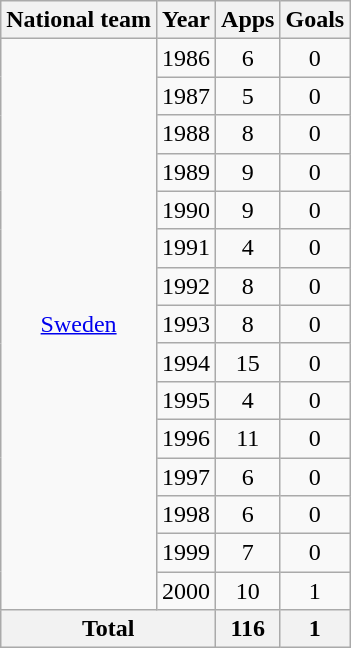<table class="wikitable" style="text-align:center">
<tr>
<th>National team</th>
<th>Year</th>
<th>Apps</th>
<th>Goals</th>
</tr>
<tr>
<td rowspan="15"><a href='#'>Sweden</a></td>
<td>1986</td>
<td>6</td>
<td>0</td>
</tr>
<tr>
<td>1987</td>
<td>5</td>
<td>0</td>
</tr>
<tr>
<td>1988</td>
<td>8</td>
<td>0</td>
</tr>
<tr>
<td>1989</td>
<td>9</td>
<td>0</td>
</tr>
<tr>
<td>1990</td>
<td>9</td>
<td>0</td>
</tr>
<tr>
<td>1991</td>
<td>4</td>
<td>0</td>
</tr>
<tr>
<td>1992</td>
<td>8</td>
<td>0</td>
</tr>
<tr>
<td>1993</td>
<td>8</td>
<td>0</td>
</tr>
<tr>
<td>1994</td>
<td>15</td>
<td>0</td>
</tr>
<tr>
<td>1995</td>
<td>4</td>
<td>0</td>
</tr>
<tr>
<td>1996</td>
<td>11</td>
<td>0</td>
</tr>
<tr>
<td>1997</td>
<td>6</td>
<td>0</td>
</tr>
<tr>
<td>1998</td>
<td>6</td>
<td>0</td>
</tr>
<tr>
<td>1999</td>
<td>7</td>
<td>0</td>
</tr>
<tr>
<td>2000</td>
<td>10</td>
<td>1</td>
</tr>
<tr>
<th colspan="2">Total</th>
<th>116</th>
<th>1</th>
</tr>
</table>
